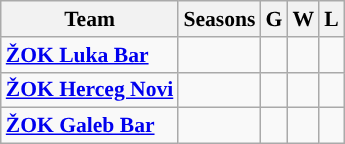<table class="wikitable" style="font-size:90%">
<tr>
<th>Team</th>
<th>Seasons</th>
<th>G</th>
<th>W</th>
<th>L</th>
</tr>
<tr>
<td><strong><a href='#'>ŽOK Luka Bar</a></strong></td>
<td></td>
<td></td>
<td></td>
<td></td>
</tr>
<tr>
<td><strong><a href='#'>ŽOK Herceg Novi</a></strong></td>
<td></td>
<td></td>
<td></td>
<td></td>
</tr>
<tr>
<td><strong><a href='#'>ŽOK Galeb Bar</a></strong></td>
<td></td>
<td></td>
<td></td>
<td></td>
</tr>
</table>
